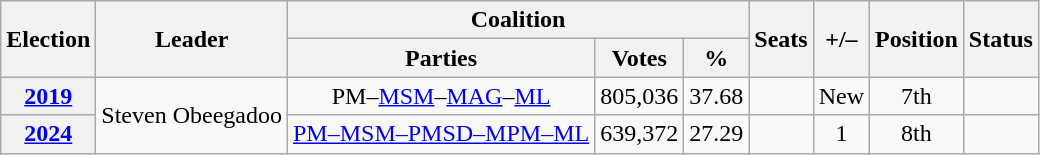<table class=wikitable style="text-align: center;">
<tr>
<th rowspan=2>Election</th>
<th rowspan=2>Leader</th>
<th colspan=3>Coalition</th>
<th rowspan=2>Seats</th>
<th rowspan=2>+/–</th>
<th rowspan=2>Position</th>
<th rowspan=2>Status</th>
</tr>
<tr>
<th>Parties</th>
<th>Votes</th>
<th>%</th>
</tr>
<tr>
<th><a href='#'>2019</a></th>
<td rowspan=2>Steven Obeegadoo</td>
<td>PM–<a href='#'>MSM</a>–<a href='#'>MAG</a>–<a href='#'>ML</a></td>
<td>805,036</td>
<td>37.68</td>
<td></td>
<td>New</td>
<td> 7th</td>
<td></td>
</tr>
<tr>
<th><a href='#'>2024</a></th>
<td><a href='#'>PM–MSM–PMSD–MPM–ML</a></td>
<td>639,372</td>
<td>27.29</td>
<td></td>
<td> 1</td>
<td> 8th</td>
<td></td>
</tr>
</table>
